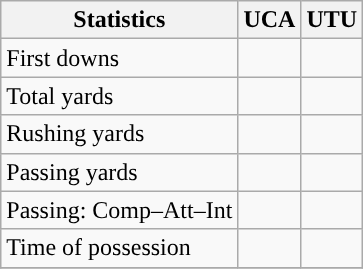<table class="wikitable" style="float: left;">
<tr>
<th>Statistics</th>
<th>UCA</th>
<th>UTU</th>
</tr>
<tr>
<td>First downs</td>
<td></td>
<td></td>
</tr>
<tr>
<td>Total yards</td>
<td></td>
<td></td>
</tr>
<tr>
<td>Rushing yards</td>
<td></td>
<td></td>
</tr>
<tr>
<td>Passing yards</td>
<td></td>
<td></td>
</tr>
<tr>
<td>Passing: Comp–Att–Int</td>
<td></td>
<td></td>
</tr>
<tr>
<td>Time of possession</td>
<td></td>
<td></td>
</tr>
<tr>
</tr>
</table>
